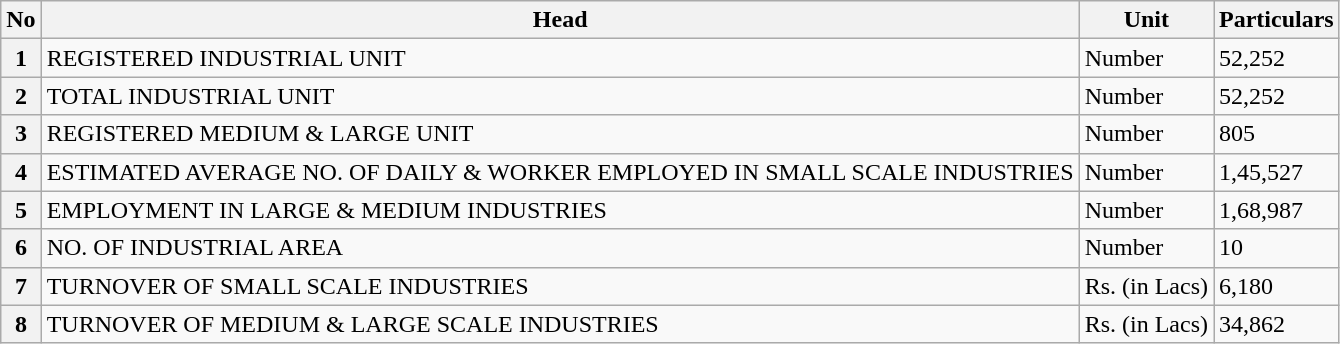<table class="wikitable">
<tr>
<th>No</th>
<th>Head</th>
<th>Unit</th>
<th>Particulars</th>
</tr>
<tr>
<th>1</th>
<td>REGISTERED INDUSTRIAL UNIT</td>
<td>Number</td>
<td>52,252</td>
</tr>
<tr>
<th>2</th>
<td>TOTAL INDUSTRIAL UNIT</td>
<td>Number</td>
<td>52,252</td>
</tr>
<tr>
<th>3</th>
<td>REGISTERED MEDIUM & LARGE UNIT</td>
<td>Number</td>
<td>805</td>
</tr>
<tr>
<th>4</th>
<td>ESTIMATED AVERAGE NO. OF DAILY & WORKER EMPLOYED IN SMALL SCALE INDUSTRIES</td>
<td>Number</td>
<td>1,45,527</td>
</tr>
<tr>
<th>5</th>
<td>EMPLOYMENT IN LARGE & MEDIUM INDUSTRIES</td>
<td>Number</td>
<td>1,68,987</td>
</tr>
<tr>
<th>6</th>
<td>NO. OF INDUSTRIAL AREA</td>
<td>Number</td>
<td>10</td>
</tr>
<tr>
<th>7</th>
<td>TURNOVER OF SMALL SCALE INDUSTRIES</td>
<td>Rs. (in Lacs)</td>
<td>6,180</td>
</tr>
<tr>
<th>8</th>
<td>TURNOVER OF MEDIUM & LARGE SCALE INDUSTRIES</td>
<td>Rs. (in Lacs)</td>
<td>34,862</td>
</tr>
</table>
